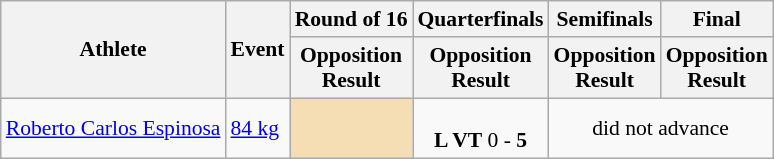<table class="wikitable" border="1" style="font-size:90%">
<tr>
<th rowspan=2>Athlete</th>
<th rowspan=2>Event</th>
<th>Round of 16</th>
<th>Quarterfinals</th>
<th>Semifinals</th>
<th>Final</th>
</tr>
<tr>
<th>Opposition<br>Result</th>
<th>Opposition<br>Result</th>
<th>Opposition<br>Result</th>
<th>Opposition<br>Result</th>
</tr>
<tr>
<td><a href='#'>Roberto Carlos Espinosa</a></td>
<td><a href='#'>84 kg</a></td>
<td bgcolor=wheat></td>
<td align=center><br><strong>L VT</strong> 0 - <strong>5</strong></td>
<td align=center colspan="7">did not advance</td>
</tr>
</table>
